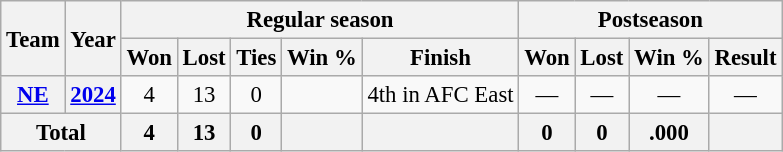<table class="wikitable" style="font-size: 95%; text-align:center;">
<tr>
<th rowspan="2">Team</th>
<th rowspan="2">Year</th>
<th colspan="5">Regular season</th>
<th colspan="4">Postseason</th>
</tr>
<tr>
<th>Won</th>
<th>Lost</th>
<th>Ties</th>
<th>Win %</th>
<th>Finish</th>
<th>Won</th>
<th>Lost</th>
<th>Win %</th>
<th>Result</th>
</tr>
<tr>
<th><a href='#'>NE</a></th>
<th><a href='#'>2024</a></th>
<td>4</td>
<td>13</td>
<td>0</td>
<td></td>
<td>4th in AFC East</td>
<td>—</td>
<td>—</td>
<td>—</td>
<td>—</td>
</tr>
<tr>
<th colspan="2">Total</th>
<th>4</th>
<th>13</th>
<th>0</th>
<th></th>
<th></th>
<th>0</th>
<th>0</th>
<th>.000</th>
<th></th>
</tr>
</table>
